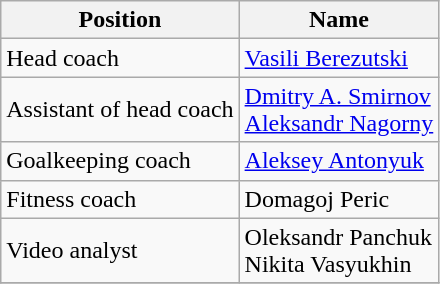<table class="wikitable">
<tr>
<th>Position</th>
<th>Name</th>
</tr>
<tr>
<td>Head coach</td>
<td> <a href='#'>Vasili Berezutski</a></td>
</tr>
<tr>
<td>Assistant of head coach</td>
<td> <a href='#'>Dmitry A. Smirnov</a> <br>  <a href='#'>Aleksandr Nagorny</a></td>
</tr>
<tr>
<td>Goalkeeping coach</td>
<td> <a href='#'>Aleksey Antonyuk</a></td>
</tr>
<tr>
<td>Fitness coach</td>
<td> Domagoj Peric</td>
</tr>
<tr>
<td>Video analyst</td>
<td> Oleksandr Panchuk <br>  Nikita Vasyukhin</td>
</tr>
<tr>
</tr>
</table>
